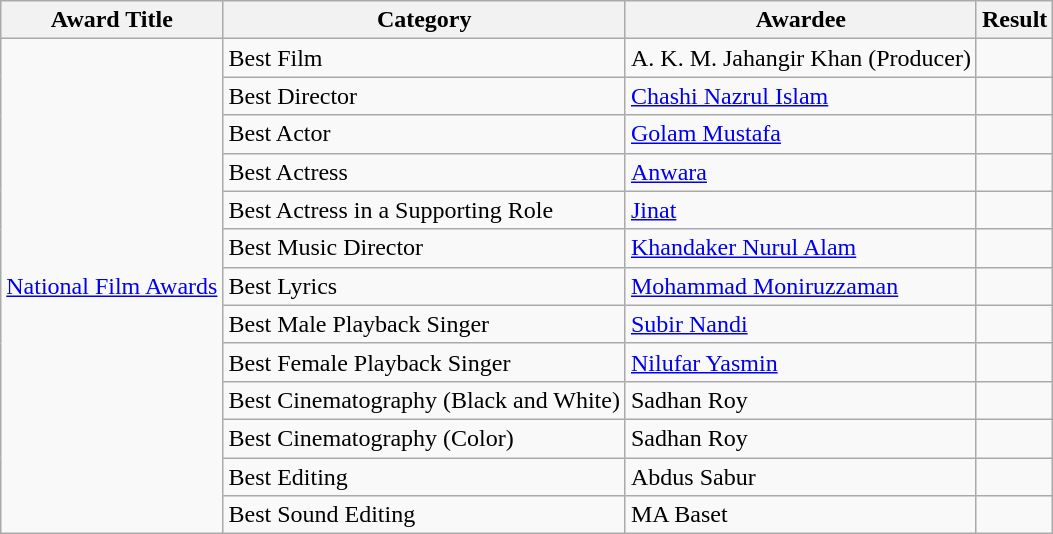<table class="wikitable">
<tr>
<th>Award Title</th>
<th>Category</th>
<th>Awardee</th>
<th>Result</th>
</tr>
<tr>
<td rowspan="13"><a href='#'>National Film Awards</a></td>
<td>Best Film</td>
<td>A. K. M. Jahangir Khan (Producer)</td>
<td></td>
</tr>
<tr>
<td>Best Director</td>
<td><a href='#'>Chashi Nazrul Islam</a></td>
<td></td>
</tr>
<tr>
<td>Best Actor</td>
<td><a href='#'>Golam Mustafa</a></td>
<td></td>
</tr>
<tr>
<td>Best Actress</td>
<td><a href='#'>Anwara</a></td>
<td></td>
</tr>
<tr>
<td>Best Actress in a Supporting Role</td>
<td><a href='#'>Jinat</a></td>
<td></td>
</tr>
<tr>
<td>Best Music Director</td>
<td><a href='#'>Khandaker Nurul Alam</a></td>
<td></td>
</tr>
<tr>
<td>Best Lyrics</td>
<td><a href='#'>Mohammad Moniruzzaman</a></td>
<td></td>
</tr>
<tr>
<td>Best Male Playback Singer</td>
<td><a href='#'>Subir Nandi</a></td>
<td></td>
</tr>
<tr>
<td>Best Female Playback Singer</td>
<td><a href='#'>Nilufar Yasmin</a></td>
<td></td>
</tr>
<tr>
<td>Best Cinematography (Black and White)</td>
<td>Sadhan Roy</td>
<td></td>
</tr>
<tr>
<td>Best Cinematography (Color)</td>
<td>Sadhan Roy</td>
<td></td>
</tr>
<tr>
<td>Best Editing</td>
<td>Abdus Sabur</td>
<td></td>
</tr>
<tr>
<td>Best Sound Editing</td>
<td>MA Baset</td>
<td></td>
</tr>
</table>
